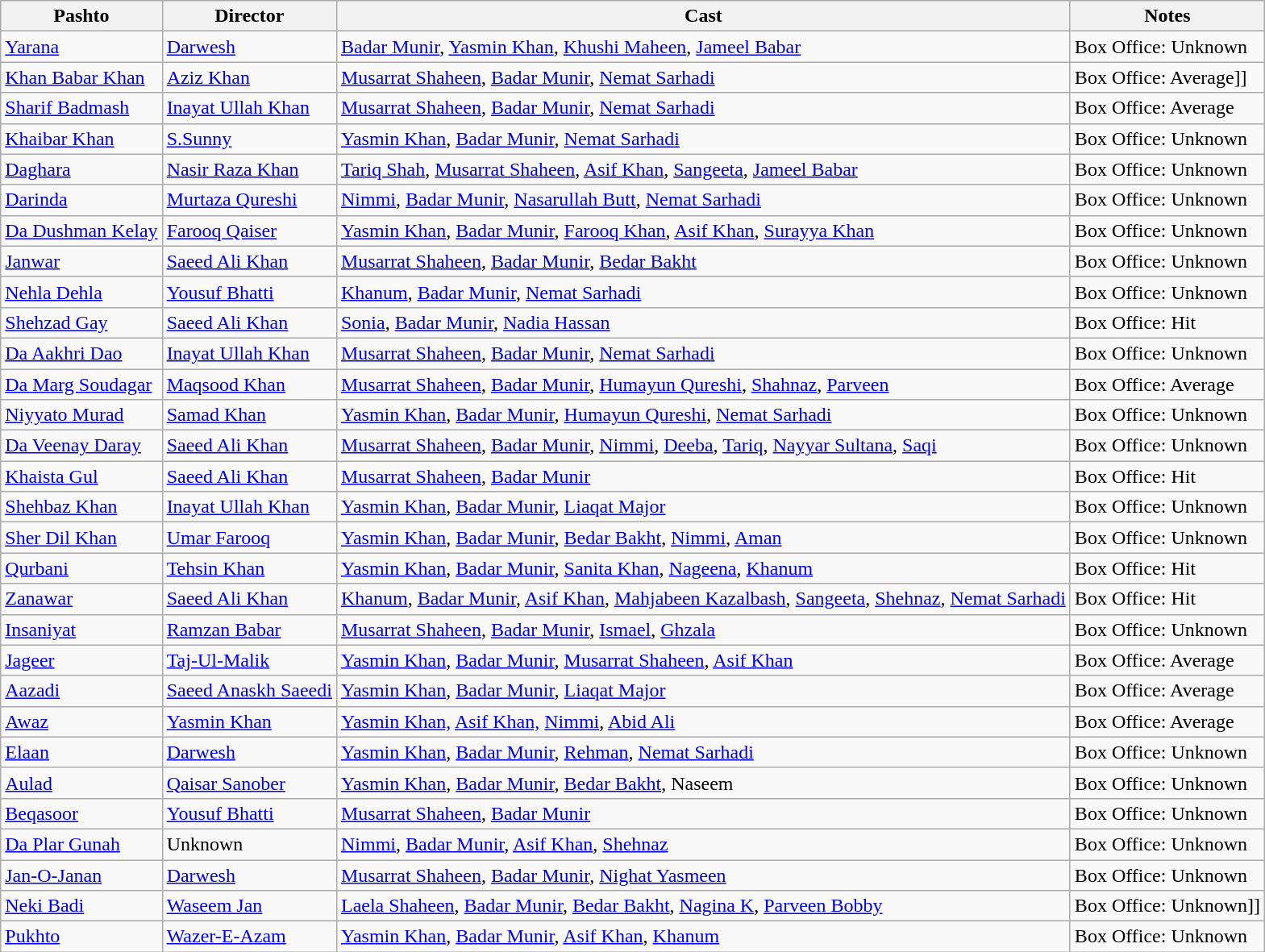<table class="wikitable">
<tr>
<th>Pashto</th>
<th>Director</th>
<th>Cast</th>
<th>Notes</th>
</tr>
<tr>
<td><a href='#'>Yarana</a></td>
<td><a href='#'>Darwesh</a></td>
<td><a href='#'>Badar Munir</a>, <a href='#'>Yasmin Khan</a>, <a href='#'>Khushi Maheen</a>, <a href='#'>Jameel Babar</a></td>
<td>Box Office: Unknown</td>
</tr>
<tr>
<td><a href='#'>Khan Babar Khan</a></td>
<td><a href='#'>Aziz Khan</a></td>
<td><a href='#'>Musarrat Shaheen</a>, <a href='#'>Badar Munir</a>, <a href='#'>Nemat Sarhadi</a></td>
<td>Box Office: Average]]</td>
</tr>
<tr>
<td><a href='#'>Sharif Badmash</a></td>
<td><a href='#'>Inayat Ullah Khan</a></td>
<td><a href='#'>Musarrat Shaheen</a>, <a href='#'>Badar Munir</a>, <a href='#'>Nemat Sarhadi</a></td>
<td>Box Office: Average</td>
</tr>
<tr>
<td><a href='#'>Khaibar Khan</a></td>
<td><a href='#'>S.Sunny</a></td>
<td><a href='#'>Yasmin Khan</a>, <a href='#'>Badar Munir</a>, <a href='#'>Nemat Sarhadi</a></td>
<td>Box Office: Unknown</td>
</tr>
<tr>
<td><a href='#'>Daghara</a></td>
<td><a href='#'>Nasir Raza Khan</a></td>
<td><a href='#'>Tariq Shah</a>, <a href='#'>Musarrat Shaheen</a>, <a href='#'>Asif Khan</a>, <a href='#'>Sangeeta</a>, <a href='#'>Jameel Babar</a></td>
<td>Box Office: Unknown</td>
</tr>
<tr>
<td><a href='#'>Darinda</a></td>
<td><a href='#'>Murtaza Qureshi</a></td>
<td><a href='#'>Nimmi</a>, <a href='#'>Badar Munir</a>, <a href='#'>Nasarullah Butt</a>, <a href='#'>Nemat Sarhadi</a></td>
<td>Box Office: Unknown</td>
</tr>
<tr>
<td><a href='#'>Da Dushman Kelay</a></td>
<td><a href='#'>Farooq Qaiser</a></td>
<td><a href='#'>Yasmin Khan</a>, <a href='#'>Badar Munir</a>, <a href='#'>Farooq Khan</a>, <a href='#'>Asif Khan</a>, <a href='#'>Surayya Khan</a></td>
<td>Box Office: Unknown</td>
</tr>
<tr>
<td><a href='#'>Janwar</a></td>
<td><a href='#'>Saeed Ali Khan</a></td>
<td><a href='#'>Musarrat Shaheen</a>, <a href='#'>Badar Munir</a>, <a href='#'>Bedar Bakht</a></td>
<td>Box Office: Unknown</td>
</tr>
<tr>
<td><a href='#'>Nehla Dehla</a></td>
<td><a href='#'>Yousuf Bhatti</a></td>
<td><a href='#'>Khanum</a>, <a href='#'>Badar Munir</a>, <a href='#'>Nemat Sarhadi</a></td>
<td>Box Office: Unknown</td>
</tr>
<tr>
<td><a href='#'>Shehzad Gay</a></td>
<td><a href='#'>Saeed Ali Khan</a></td>
<td><a href='#'>Sonia</a>, <a href='#'>Badar Munir</a>, <a href='#'>Nadia Hassan</a></td>
<td>Box Office: Hit</td>
</tr>
<tr>
<td><a href='#'>Da Aakhri Dao</a></td>
<td><a href='#'>Inayat Ullah Khan</a></td>
<td><a href='#'>Musarrat Shaheen</a>, <a href='#'>Badar Munir</a>, <a href='#'>Nemat Sarhadi</a></td>
<td>Box Office: Unknown</td>
</tr>
<tr>
<td><a href='#'>Da Marg Soudagar</a></td>
<td><a href='#'>Maqsood Khan</a></td>
<td><a href='#'>Musarrat Shaheen</a>, <a href='#'>Badar Munir</a>, <a href='#'>Humayun Qureshi</a>, <a href='#'>Shahnaz</a>, <a href='#'>Parveen</a></td>
<td>Box Office: Average</td>
</tr>
<tr>
<td><a href='#'>Niyyato Murad</a></td>
<td><a href='#'>Samad Khan</a></td>
<td><a href='#'>Yasmin Khan</a>, <a href='#'>Badar Munir</a>, <a href='#'>Humayun Qureshi</a>, <a href='#'>Nemat Sarhadi</a></td>
<td>Box Office: Unknown</td>
</tr>
<tr>
<td><a href='#'>Da Veenay Daray</a></td>
<td><a href='#'>Saeed Ali Khan</a></td>
<td><a href='#'>Musarrat Shaheen</a>, <a href='#'>Badar Munir</a>, <a href='#'>Nimmi</a>, <a href='#'>Deeba</a>, <a href='#'>Tariq</a>, <a href='#'>Nayyar Sultana</a>, <a href='#'>Saqi</a></td>
<td>Box Office: Unknown</td>
</tr>
<tr>
<td><a href='#'>Khaista Gul</a></td>
<td><a href='#'>Saeed Ali Khan</a></td>
<td><a href='#'>Musarrat Shaheen</a>, <a href='#'>Badar Munir</a></td>
<td>Box Office: Hit</td>
</tr>
<tr>
<td><a href='#'>Shehbaz Khan</a></td>
<td><a href='#'>Inayat Ullah Khan</a></td>
<td><a href='#'>Yasmin Khan</a>, <a href='#'>Badar Munir</a>, <a href='#'>Liaqat Major</a></td>
<td>Box Office: Unknown</td>
</tr>
<tr>
<td><a href='#'>Sher Dil Khan</a></td>
<td><a href='#'>Umar Farooq</a></td>
<td><a href='#'>Yasmin Khan</a>, <a href='#'>Badar Munir</a>, <a href='#'>Bedar Bakht</a>, <a href='#'>Nimmi</a>, <a href='#'>Aman</a></td>
<td>Box Office: Unknown</td>
</tr>
<tr>
<td><a href='#'>Qurbani</a></td>
<td><a href='#'>Tehsin Khan</a></td>
<td><a href='#'>Yasmin Khan</a>, <a href='#'>Badar Munir</a>, <a href='#'>Sanita Khan</a>, <a href='#'>Nageena</a>, <a href='#'>Khanum</a></td>
<td>Box Office: Hit</td>
</tr>
<tr>
<td><a href='#'>Zanawar</a></td>
<td><a href='#'>Saeed Ali Khan</a></td>
<td><a href='#'>Khanum</a>, <a href='#'>Badar Munir</a>, <a href='#'>Asif Khan</a>, <a href='#'>Mahjabeen Kazalbash</a>, <a href='#'>Sangeeta</a>, <a href='#'>Shehnaz</a>, <a href='#'>Nemat Sarhadi</a></td>
<td>Box Office: Hit</td>
</tr>
<tr>
<td><a href='#'>Insaniyat</a></td>
<td><a href='#'>Ramzan Babar</a></td>
<td><a href='#'>Musarrat Shaheen</a>, <a href='#'>Badar Munir</a>, <a href='#'>Ismael</a>, <a href='#'>Ghzala</a></td>
<td>Box Office: Unknown</td>
</tr>
<tr>
<td><a href='#'>Jageer</a></td>
<td><a href='#'>Taj-Ul-Malik</a></td>
<td><a href='#'>Yasmin Khan</a>, <a href='#'>Badar Munir</a>, <a href='#'>Musarrat Shaheen</a>, <a href='#'>Asif Khan</a></td>
<td>Box Office: Average</td>
</tr>
<tr>
<td><a href='#'>Aazadi</a></td>
<td><a href='#'>Saeed Anaskh Saeedi</a></td>
<td><a href='#'>Yasmin Khan</a>, <a href='#'>Badar Munir</a>, <a href='#'>Liaqat Major</a></td>
<td>Box Office: Average</td>
</tr>
<tr>
<td><a href='#'>Awaz</a></td>
<td><a href='#'>Yasmin Khan</a></td>
<td><a href='#'>Yasmin Khan,</a> <a href='#'>Asif Khan,</a> <a href='#'>Nimmi</a>, <a href='#'>Abid Ali</a></td>
<td>Box Office: Average</td>
</tr>
<tr>
<td><a href='#'>Elaan</a></td>
<td><a href='#'>Darwesh</a></td>
<td><a href='#'>Yasmin Khan</a>, <a href='#'>Badar Munir</a>, <a href='#'>Rehman</a>, <a href='#'>Nemat Sarhadi</a></td>
<td>Box Office: Unknown</td>
</tr>
<tr>
<td><a href='#'>Aulad</a></td>
<td><a href='#'>Qaisar Sanober</a></td>
<td><a href='#'>Yasmin Khan</a>, <a href='#'>Badar Munir</a>, <a href='#'>Bedar Bakht</a>, Naseem</td>
<td>Box Office: Unknown</td>
</tr>
<tr>
<td><a href='#'>Beqasoor</a></td>
<td><a href='#'>Yousuf Bhatti</a></td>
<td><a href='#'>Musarrat Shaheen</a>, <a href='#'>Badar Munir</a></td>
<td>Box Office: Unknown</td>
</tr>
<tr>
<td><a href='#'>Da Plar Gunah</a></td>
<td>Unknown</td>
<td><a href='#'>Nimmi</a>, <a href='#'>Badar Munir</a>, <a href='#'>Asif Khan</a>, <a href='#'>Shehnaz</a></td>
<td>Box Office: Unknown</td>
</tr>
<tr>
<td><a href='#'>Jan-O-Janan</a></td>
<td><a href='#'>Darwesh</a></td>
<td><a href='#'>Musarrat Shaheen</a>, <a href='#'>Badar Munir</a>, <a href='#'>Nighat Yasmeen</a></td>
<td>Box Office: Unknown</td>
</tr>
<tr>
<td><a href='#'>Neki Badi</a></td>
<td><a href='#'>Waseem Jan</a></td>
<td><a href='#'>Laela Shaheen</a>, <a href='#'>Badar Munir</a>, <a href='#'>Bedar Bakht</a>, <a href='#'>Nagina K</a>, <a href='#'>Parveen Bobby</a></td>
<td>Box Office: Unknown]]</td>
</tr>
<tr>
<td><a href='#'>Pukhto</a></td>
<td><a href='#'>Wazer-E-Azam</a></td>
<td><a href='#'>Yasmin Khan</a>, <a href='#'>Badar Munir</a>, <a href='#'>Asif Khan</a>, <a href='#'>Khanum</a></td>
<td>Box Office: Unknown</td>
</tr>
</table>
